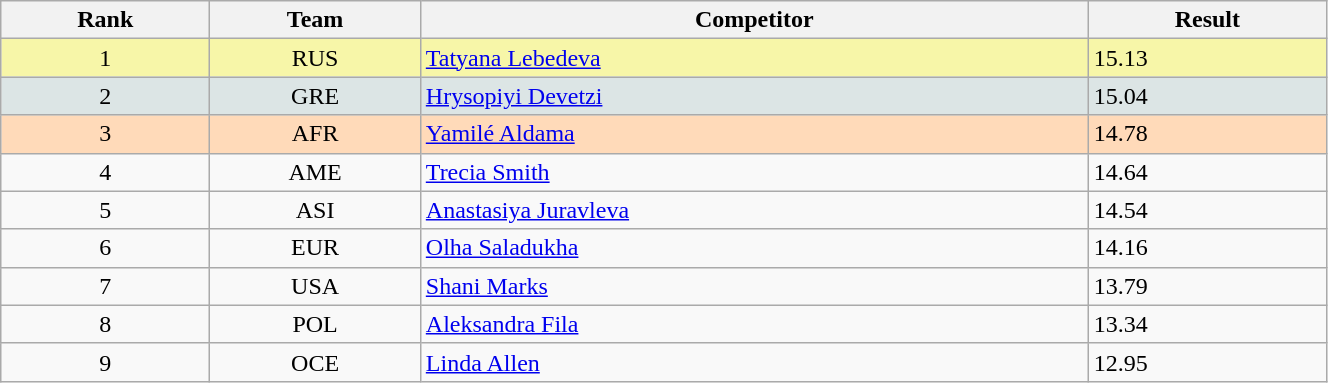<table class="wikitable" width=70% style=text-align:center>
<tr>
<th>Rank</th>
<th>Team</th>
<th>Competitor</th>
<th>Result</th>
</tr>
<tr bgcolor="#F7F6A8">
<td>1</td>
<td>RUS</td>
<td align="left"><a href='#'>Tatyana Lebedeva</a></td>
<td align="left">15.13</td>
</tr>
<tr bgcolor="#DCE5E5">
<td>2</td>
<td>GRE</td>
<td align="left"><a href='#'>Hrysopiyi Devetzi</a></td>
<td align="left">15.04</td>
</tr>
<tr bgcolor="#FFDAB9">
<td>3</td>
<td>AFR</td>
<td align="left"><a href='#'>Yamilé Aldama</a></td>
<td align="left">14.78</td>
</tr>
<tr>
<td>4</td>
<td>AME</td>
<td align="left"><a href='#'>Trecia Smith</a></td>
<td align="left">14.64</td>
</tr>
<tr>
<td>5</td>
<td>ASI</td>
<td align="left"><a href='#'>Anastasiya Juravleva</a></td>
<td align="left">14.54</td>
</tr>
<tr>
<td>6</td>
<td>EUR</td>
<td align="left"><a href='#'>Olha Saladukha</a></td>
<td align="left">14.16</td>
</tr>
<tr>
<td>7</td>
<td>USA</td>
<td align="left"><a href='#'>Shani Marks</a></td>
<td align="left">13.79</td>
</tr>
<tr>
<td>8</td>
<td>POL</td>
<td align="left"><a href='#'>Aleksandra Fila</a></td>
<td align="left">13.34</td>
</tr>
<tr>
<td>9</td>
<td>OCE</td>
<td align="left"><a href='#'>Linda Allen</a></td>
<td align="left">12.95</td>
</tr>
</table>
